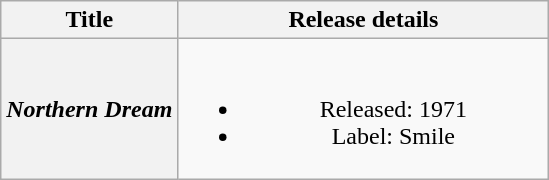<table class="wikitable plainrowheaders" style="text-align:center;">
<tr>
<th scope="col">Title</th>
<th scope="col" style="width:15em;">Release details</th>
</tr>
<tr>
<th scope="row"><em>Northern Dream</em></th>
<td><br><ul><li>Released: 1971</li><li>Label: Smile</li></ul></td>
</tr>
</table>
